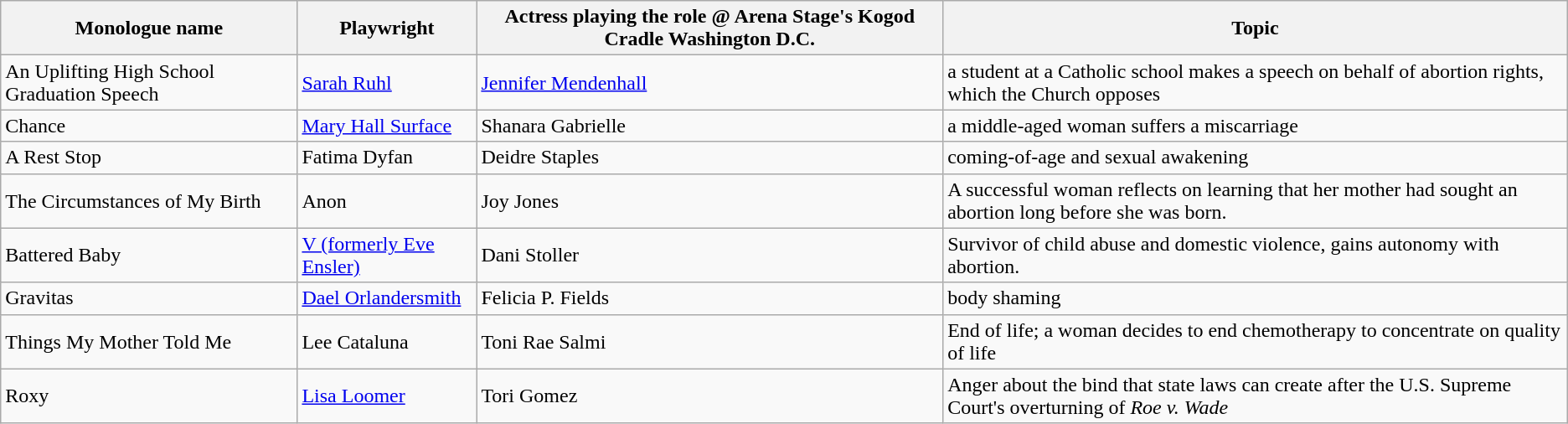<table class="wikitable">
<tr>
<th>Monologue name</th>
<th>Playwright</th>
<th>Actress playing the role @ Arena Stage's Kogod Cradle Washington D.C.</th>
<th>Topic</th>
</tr>
<tr>
<td>An Uplifting High School Graduation Speech</td>
<td><a href='#'>Sarah Ruhl</a></td>
<td><a href='#'>Jennifer Mendenhall</a></td>
<td>a student at a Catholic school makes a speech on behalf of abortion rights, which the Church opposes</td>
</tr>
<tr>
<td>Chance</td>
<td><a href='#'>Mary Hall Surface</a></td>
<td>Shanara Gabrielle</td>
<td>a middle-aged woman suffers a miscarriage</td>
</tr>
<tr>
<td>A Rest Stop</td>
<td>Fatima Dyfan</td>
<td>Deidre Staples</td>
<td>coming-of-age and sexual awakening</td>
</tr>
<tr>
<td>The Circumstances of My Birth</td>
<td>Anon</td>
<td>Joy Jones</td>
<td>A successful woman reflects on learning that her mother had sought an abortion long before she was born.</td>
</tr>
<tr>
<td>Battered Baby</td>
<td><a href='#'>V (formerly Eve Ensler)</a></td>
<td>Dani Stoller</td>
<td>Survivor of child abuse and domestic violence, gains autonomy with abortion.</td>
</tr>
<tr>
<td>Gravitas</td>
<td><a href='#'>Dael Orlandersmith</a></td>
<td>Felicia P. Fields</td>
<td>body shaming</td>
</tr>
<tr>
<td>Things My Mother Told Me</td>
<td>Lee Cataluna</td>
<td>Toni Rae Salmi</td>
<td>End of life; a woman decides to end chemotherapy to concentrate on quality of life</td>
</tr>
<tr>
<td>Roxy</td>
<td><a href='#'>Lisa Loomer</a></td>
<td>Tori Gomez</td>
<td>Anger about the bind that state laws can create after the U.S. Supreme Court's overturning of <em>Roe v. Wade</em></td>
</tr>
</table>
